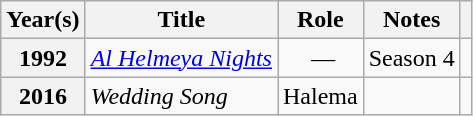<table class="wikitable plainrowheaders sortable"  style=font-size:100%>
<tr>
<th scope="col">Year(s)</th>
<th scope="col">Title</th>
<th scope="col" class="unsortable">Role</th>
<th scope="col" class="unsortable">Notes</th>
<th scope="col" class="unsortable"></th>
</tr>
<tr>
<th scope="row">1992</th>
<td><em><a href='#'>Al Helmeya Nights</a></em></td>
<td align="center"> —</td>
<td>Season 4</td>
<td style="text-align:center;"></td>
</tr>
<tr>
<th scope="row">2016</th>
<td><em>Wedding Song</em></td>
<td>Halema</td>
<td></td>
<td style="text-align:center;"></td>
</tr>
</table>
